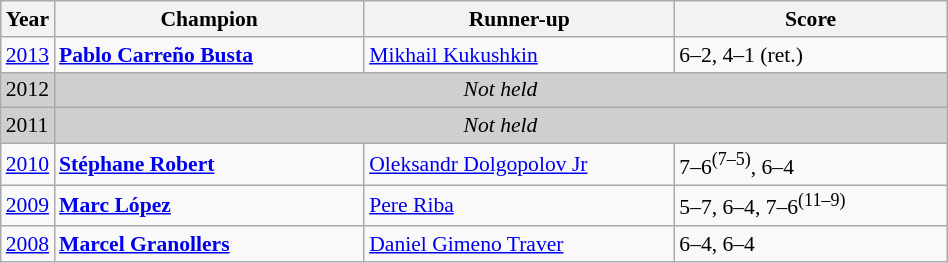<table class="wikitable" style="font-size:90%">
<tr>
<th>Year</th>
<th width="200">Champion</th>
<th width="200">Runner-up</th>
<th width="175">Score</th>
</tr>
<tr>
<td><a href='#'>2013</a></td>
<td> <strong><a href='#'>Pablo Carreño Busta</a></strong></td>
<td> <a href='#'>Mikhail Kukushkin</a></td>
<td>6–2, 4–1 (ret.)</td>
</tr>
<tr>
<td style="background:#cfcfcf">2012</td>
<td colspan=3 align=center style="background:#cfcfcf"><em>Not held</em></td>
</tr>
<tr>
<td style="background:#cfcfcf">2011</td>
<td colspan=3 align=center style="background:#cfcfcf"><em>Not held</em></td>
</tr>
<tr>
<td><a href='#'>2010</a></td>
<td> <strong><a href='#'>Stéphane Robert</a></strong></td>
<td> <a href='#'>Oleksandr Dolgopolov Jr</a></td>
<td>7–6<sup>(7–5)</sup>, 6–4</td>
</tr>
<tr>
<td><a href='#'>2009</a></td>
<td> <strong><a href='#'>Marc López</a></strong></td>
<td> <a href='#'>Pere Riba</a></td>
<td>5–7, 6–4, 7–6<sup>(11–9)</sup></td>
</tr>
<tr>
<td><a href='#'>2008</a></td>
<td> <strong><a href='#'>Marcel Granollers</a></strong></td>
<td> <a href='#'>Daniel Gimeno Traver</a></td>
<td>6–4, 6–4</td>
</tr>
</table>
